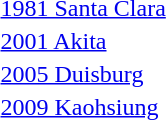<table>
<tr>
<td><a href='#'>1981 Santa Clara</a></td>
<td></td>
<td></td>
<td></td>
</tr>
<tr>
<td><a href='#'>2001 Akita</a></td>
<td></td>
<td></td>
<td></td>
</tr>
<tr>
<td><a href='#'>2005 Duisburg</a></td>
<td></td>
<td></td>
<td></td>
</tr>
<tr>
<td><a href='#'>2009 Kaohsiung</a></td>
<td></td>
<td></td>
<td></td>
</tr>
</table>
